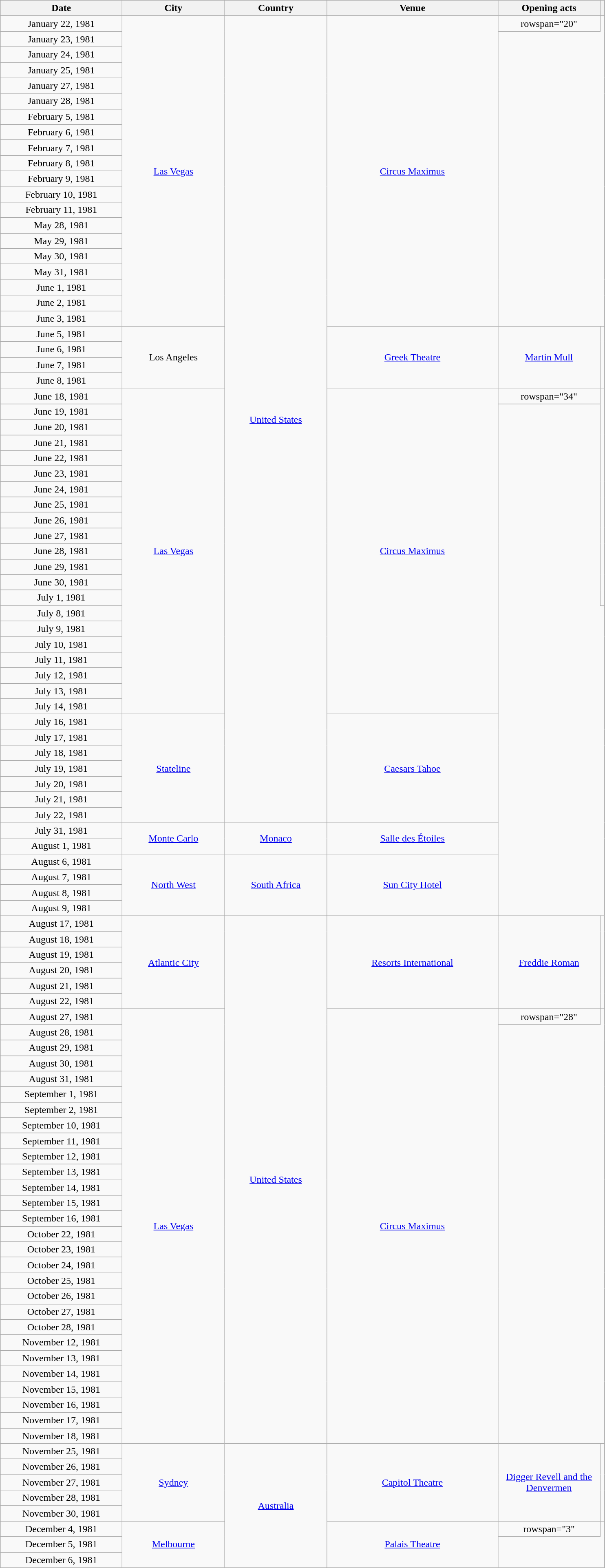<table class="wikitable" id="1981" style="text-align:center;">
<tr>
<th scope="col" style="width:12em;">Date</th>
<th scope="col" style="width:10em;">City</th>
<th scope="col" style="width:10em;">Country</th>
<th scope="col" style="width:17em;">Venue</th>
<th scope="col" style="width:10em;">Opening acts</th>
<th scope="col" class="unsortable"></th>
</tr>
<tr>
<td>January 22, 1981</td>
<td rowspan="20"><a href='#'>Las Vegas</a></td>
<td rowspan="52"><a href='#'>United States</a></td>
<td rowspan="20"><a href='#'>Circus Maximus</a></td>
<td>rowspan="20" </td>
</tr>
<tr>
<td>January 23, 1981</td>
</tr>
<tr>
<td>January 24, 1981</td>
</tr>
<tr>
<td>January 25, 1981</td>
</tr>
<tr>
<td>January 27, 1981</td>
</tr>
<tr>
<td>January 28, 1981</td>
</tr>
<tr>
<td>February 5, 1981</td>
</tr>
<tr>
<td>February 6, 1981</td>
</tr>
<tr>
<td>February 7, 1981</td>
</tr>
<tr>
<td>February 8, 1981</td>
</tr>
<tr>
<td>February 9, 1981</td>
</tr>
<tr>
<td>February 10, 1981</td>
</tr>
<tr>
<td>February 11, 1981</td>
</tr>
<tr>
<td>May 28, 1981</td>
</tr>
<tr>
<td>May 29, 1981</td>
</tr>
<tr>
<td>May 30, 1981</td>
</tr>
<tr>
<td>May 31, 1981</td>
</tr>
<tr>
<td>June 1, 1981</td>
</tr>
<tr>
<td>June 2, 1981</td>
</tr>
<tr>
<td>June 3, 1981</td>
</tr>
<tr>
<td>June 5, 1981</td>
<td rowspan="4">Los Angeles</td>
<td rowspan="4"><a href='#'>Greek Theatre</a></td>
<td rowspan="4"><a href='#'>Martin Mull</a></td>
<td rowspan="4"></td>
</tr>
<tr>
<td>June 6, 1981</td>
</tr>
<tr>
<td>June 7, 1981</td>
</tr>
<tr>
<td>June 8, 1981</td>
</tr>
<tr>
<td>June 18, 1981</td>
<td rowspan="21"><a href='#'>Las Vegas</a></td>
<td rowspan="21"><a href='#'>Circus Maximus</a></td>
<td>rowspan="34" </td>
<td rowspan="14"></td>
</tr>
<tr>
<td>June 19, 1981</td>
</tr>
<tr>
<td>June 20, 1981</td>
</tr>
<tr>
<td>June 21, 1981</td>
</tr>
<tr>
<td>June 22, 1981</td>
</tr>
<tr>
<td>June 23, 1981</td>
</tr>
<tr>
<td>June 24, 1981</td>
</tr>
<tr>
<td>June 25, 1981</td>
</tr>
<tr>
<td>June 26, 1981</td>
</tr>
<tr>
<td>June 27, 1981</td>
</tr>
<tr>
<td>June 28, 1981</td>
</tr>
<tr>
<td>June 29, 1981</td>
</tr>
<tr>
<td>June 30, 1981</td>
</tr>
<tr>
<td>July 1, 1981</td>
</tr>
<tr>
<td>July 8, 1981</td>
</tr>
<tr>
<td>July 9, 1981</td>
</tr>
<tr>
<td>July 10, 1981</td>
</tr>
<tr>
<td>July 11, 1981</td>
</tr>
<tr>
<td>July 12, 1981</td>
</tr>
<tr>
<td>July 13, 1981</td>
</tr>
<tr>
<td>July 14, 1981</td>
</tr>
<tr>
<td>July 16, 1981</td>
<td rowspan="7"><a href='#'>Stateline</a></td>
<td rowspan="7"><a href='#'>Caesars Tahoe</a></td>
</tr>
<tr>
<td>July 17, 1981</td>
</tr>
<tr>
<td>July 18, 1981</td>
</tr>
<tr>
<td>July 19, 1981</td>
</tr>
<tr>
<td>July 20, 1981</td>
</tr>
<tr>
<td>July 21, 1981</td>
</tr>
<tr>
<td>July 22, 1981</td>
</tr>
<tr>
<td>July 31, 1981</td>
<td rowspan="2"><a href='#'>Monte Carlo</a></td>
<td rowspan="2"><a href='#'>Monaco</a></td>
<td rowspan="2"><a href='#'>Salle des Étoiles</a></td>
</tr>
<tr>
<td>August 1, 1981</td>
</tr>
<tr>
<td>August 6, 1981</td>
<td rowspan="4"><a href='#'>North West</a></td>
<td rowspan="4"><a href='#'>South Africa</a></td>
<td rowspan="4"><a href='#'>Sun City Hotel</a></td>
</tr>
<tr>
<td>August 7, 1981</td>
</tr>
<tr>
<td>August 8, 1981</td>
</tr>
<tr>
<td>August 9, 1981</td>
</tr>
<tr>
<td>August 17, 1981</td>
<td rowspan="6"><a href='#'>Atlantic City</a></td>
<td rowspan="34"><a href='#'>United States</a></td>
<td rowspan="6"><a href='#'>Resorts International</a></td>
<td rowspan="6"><a href='#'>Freddie Roman</a></td>
<td rowspan="6"></td>
</tr>
<tr>
<td>August 18, 1981</td>
</tr>
<tr>
<td>August 19, 1981</td>
</tr>
<tr>
<td>August 20, 1981</td>
</tr>
<tr>
<td>August 21, 1981</td>
</tr>
<tr>
<td>August 22, 1981</td>
</tr>
<tr>
<td>August 27, 1981</td>
<td rowspan="28"><a href='#'>Las Vegas</a></td>
<td rowspan="28"><a href='#'>Circus Maximus</a></td>
<td>rowspan="28" </td>
</tr>
<tr>
<td>August 28, 1981</td>
</tr>
<tr>
<td>August 29, 1981</td>
</tr>
<tr>
<td>August 30, 1981</td>
</tr>
<tr>
<td>August 31, 1981</td>
</tr>
<tr>
<td>September 1, 1981</td>
</tr>
<tr>
<td>September 2, 1981</td>
</tr>
<tr>
<td>September 10, 1981</td>
</tr>
<tr>
<td>September 11, 1981</td>
</tr>
<tr>
<td>September 12, 1981</td>
</tr>
<tr>
<td>September 13, 1981</td>
</tr>
<tr>
<td>September 14, 1981</td>
</tr>
<tr>
<td>September 15, 1981</td>
</tr>
<tr>
<td>September 16, 1981</td>
</tr>
<tr>
<td>October 22, 1981</td>
</tr>
<tr>
<td>October 23, 1981</td>
</tr>
<tr>
<td>October 24, 1981</td>
</tr>
<tr>
<td>October 25, 1981</td>
</tr>
<tr>
<td>October 26, 1981</td>
</tr>
<tr>
<td>October 27, 1981</td>
</tr>
<tr>
<td>October 28, 1981</td>
</tr>
<tr>
<td>November 12, 1981</td>
</tr>
<tr>
<td>November 13, 1981</td>
</tr>
<tr>
<td>November 14, 1981</td>
</tr>
<tr>
<td>November 15, 1981</td>
</tr>
<tr>
<td>November 16, 1981</td>
</tr>
<tr>
<td>November 17, 1981</td>
</tr>
<tr>
<td>November 18, 1981</td>
</tr>
<tr>
<td>November 25, 1981</td>
<td rowspan="5"><a href='#'>Sydney</a></td>
<td rowspan="8"><a href='#'>Australia</a></td>
<td rowspan="5"><a href='#'>Capitol Theatre</a></td>
<td rowspan="5"><a href='#'>Digger Revell and the Denvermen</a></td>
<td rowspan="5"></td>
</tr>
<tr>
<td>November 26, 1981</td>
</tr>
<tr>
<td>November 27, 1981</td>
</tr>
<tr>
<td>November 28, 1981</td>
</tr>
<tr>
<td>November 30, 1981</td>
</tr>
<tr>
<td>December 4, 1981</td>
<td rowspan="3"><a href='#'>Melbourne</a></td>
<td rowspan="3"><a href='#'>Palais Theatre</a></td>
<td>rowspan="3" </td>
</tr>
<tr>
<td>December 5, 1981</td>
</tr>
<tr>
<td>December 6, 1981</td>
</tr>
</table>
